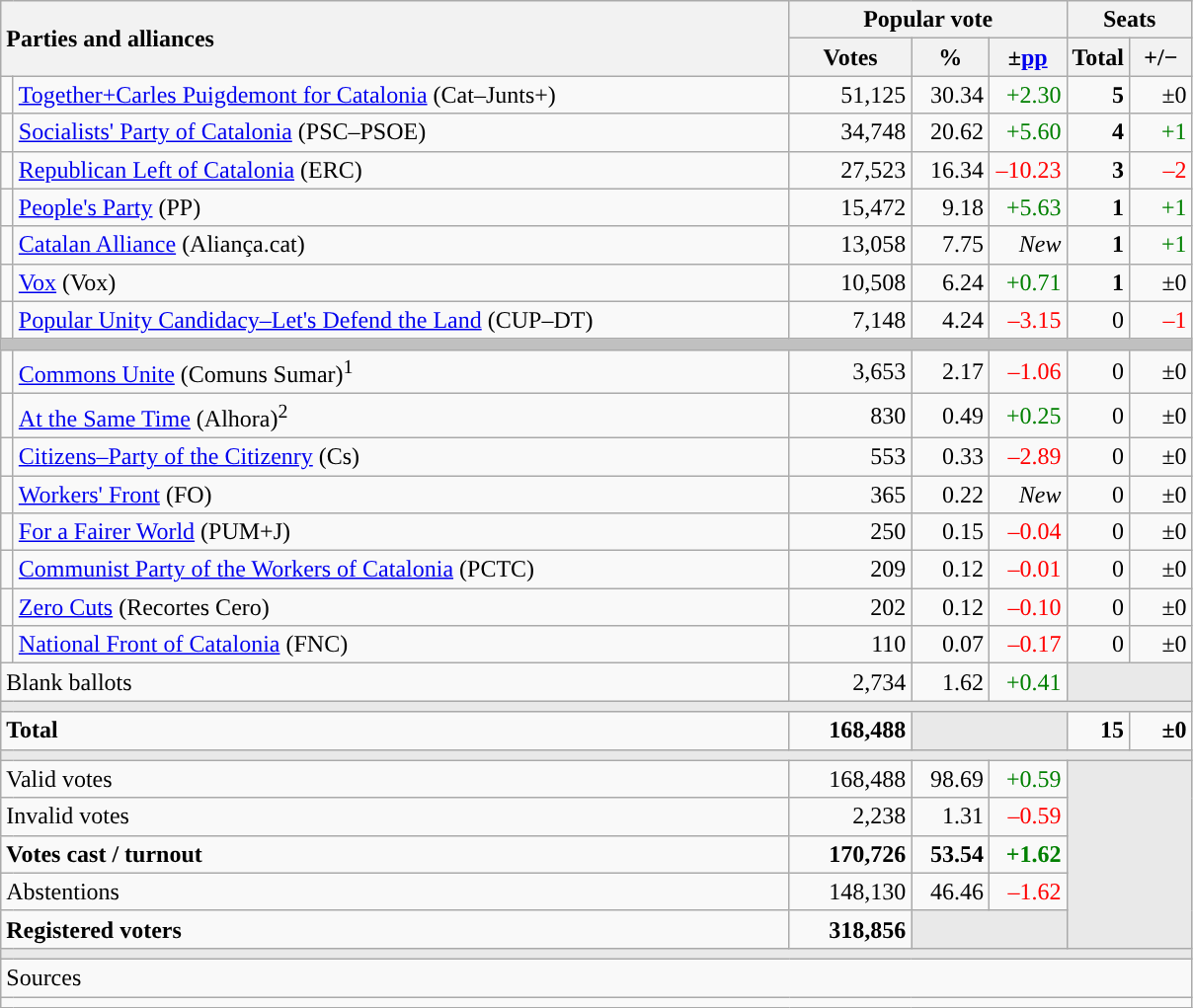<table class="wikitable" style="text-align:right;">
<tr>
<th style="text-align:left;" rowspan="2" colspan="2" width="525">Parties and alliances</th>
<th colspan="3">Popular vote</th>
<th colspan="2">Seats</th>
</tr>
<tr>
<th width="75">Votes</th>
<th width="45">%</th>
<th width="45">±<a href='#'>pp</a></th>
<th width="35">Total</th>
<th width="35">+/−</th>
</tr>
<tr>
<td width="1" style="color:inherit;background:"></td>
<td align="left"><a href='#'>Together+Carles Puigdemont for Catalonia</a> (Cat–Junts+)</td>
<td>51,125</td>
<td>30.34</td>
<td style="color:green;">+2.30</td>
<td><strong>5</strong></td>
<td>±0</td>
</tr>
<tr>
<td style="color:inherit;background:"></td>
<td align="left"><a href='#'>Socialists' Party of Catalonia</a> (PSC–PSOE)</td>
<td>34,748</td>
<td>20.62</td>
<td style="color:green;">+5.60</td>
<td><strong>4</strong></td>
<td style="color:green;">+1</td>
</tr>
<tr>
<td style="color:inherit;background:"></td>
<td align="left"><a href='#'>Republican Left of Catalonia</a> (ERC)</td>
<td>27,523</td>
<td>16.34</td>
<td style="color:red;">–10.23</td>
<td><strong>3</strong></td>
<td style="color:red;">–2</td>
</tr>
<tr>
<td style="color:inherit;background:"></td>
<td align="left"><a href='#'>People's Party</a> (PP)</td>
<td>15,472</td>
<td>9.18</td>
<td style="color:green;">+5.63</td>
<td><strong>1</strong></td>
<td style="color:green;">+1</td>
</tr>
<tr>
<td style="color:inherit;background:"></td>
<td align="left"><a href='#'>Catalan Alliance</a> (Aliança.cat)</td>
<td>13,058</td>
<td>7.75</td>
<td><em>New</em></td>
<td><strong>1</strong></td>
<td style="color:green;">+1</td>
</tr>
<tr>
<td style="color:inherit;background:"></td>
<td align="left"><a href='#'>Vox</a> (Vox)</td>
<td>10,508</td>
<td>6.24</td>
<td style="color:green;">+0.71</td>
<td><strong>1</strong></td>
<td>±0</td>
</tr>
<tr>
<td style="color:inherit;background:"></td>
<td align="left"><a href='#'>Popular Unity Candidacy–Let's Defend the Land</a> (CUP–DT)</td>
<td>7,148</td>
<td>4.24</td>
<td style="color:red;">–3.15</td>
<td>0</td>
<td style="color:red;">–1</td>
</tr>
<tr>
<td colspan="7" bgcolor="#C0C0C0"></td>
</tr>
<tr>
<td style="color:inherit;background:"></td>
<td align="left"><a href='#'>Commons Unite</a> (Comuns Sumar)<sup>1</sup></td>
<td>3,653</td>
<td>2.17</td>
<td style="color:red;">–1.06</td>
<td>0</td>
<td>±0</td>
</tr>
<tr>
<td style="color:inherit;background:"></td>
<td align="left"><a href='#'>At the Same Time</a> (Alhora)<sup>2</sup></td>
<td>830</td>
<td>0.49</td>
<td style="color:green;">+0.25</td>
<td>0</td>
<td>±0</td>
</tr>
<tr>
<td style="color:inherit;background:"></td>
<td align="left"><a href='#'>Citizens–Party of the Citizenry</a> (Cs)</td>
<td>553</td>
<td>0.33</td>
<td style="color:red;">–2.89</td>
<td>0</td>
<td>±0</td>
</tr>
<tr>
<td style="color:inherit;background:"></td>
<td align="left"><a href='#'>Workers' Front</a> (FO)</td>
<td>365</td>
<td>0.22</td>
<td><em>New</em></td>
<td>0</td>
<td>±0</td>
</tr>
<tr>
<td style="color:inherit;background:"></td>
<td align="left"><a href='#'>For a Fairer World</a> (PUM+J)</td>
<td>250</td>
<td>0.15</td>
<td style="color:red;">–0.04</td>
<td>0</td>
<td>±0</td>
</tr>
<tr>
<td style="color:inherit;background:"></td>
<td align="left"><a href='#'>Communist Party of the Workers of Catalonia</a> (PCTC)</td>
<td>209</td>
<td>0.12</td>
<td style="color:red;">–0.01</td>
<td>0</td>
<td>±0</td>
</tr>
<tr>
<td style="color:inherit;background:"></td>
<td align="left"><a href='#'>Zero Cuts</a> (Recortes Cero)</td>
<td>202</td>
<td>0.12</td>
<td style="color:red;">–0.10</td>
<td>0</td>
<td>±0</td>
</tr>
<tr>
<td style="color:inherit;background:"></td>
<td align="left"><a href='#'>National Front of Catalonia</a> (FNC)</td>
<td>110</td>
<td>0.07</td>
<td style="color:red;">–0.17</td>
<td>0</td>
<td>±0</td>
</tr>
<tr>
<td align="left" colspan="2">Blank ballots</td>
<td>2,734</td>
<td>1.62</td>
<td style="color:green;">+0.41</td>
<td bgcolor="#E9E9E9" colspan="2"></td>
</tr>
<tr>
<td colspan="7" bgcolor="#E9E9E9"></td>
</tr>
<tr style="font-weight:bold;">
<td align="left" colspan="2">Total</td>
<td>168,488</td>
<td bgcolor="#E9E9E9" colspan="2"></td>
<td>15</td>
<td>±0</td>
</tr>
<tr>
<td colspan="7" bgcolor="#E9E9E9"></td>
</tr>
<tr>
<td align="left" colspan="2">Valid votes</td>
<td>168,488</td>
<td>98.69</td>
<td style="color:green;">+0.59</td>
<td bgcolor="#E9E9E9" colspan="2" rowspan="5"></td>
</tr>
<tr>
<td align="left" colspan="2">Invalid votes</td>
<td>2,238</td>
<td>1.31</td>
<td style="color:red;">–0.59</td>
</tr>
<tr style="font-weight:bold;">
<td align="left" colspan="2">Votes cast / turnout</td>
<td>170,726</td>
<td>53.54</td>
<td style="color:green;">+1.62</td>
</tr>
<tr>
<td align="left" colspan="2">Abstentions</td>
<td>148,130</td>
<td>46.46</td>
<td style="color:red;">–1.62</td>
</tr>
<tr style="font-weight:bold;">
<td align="left" colspan="2">Registered voters</td>
<td>318,856</td>
<td bgcolor="#E9E9E9" colspan="2"></td>
</tr>
<tr>
<td colspan="7" bgcolor="#E9E9E9"></td>
</tr>
<tr>
<td align="left" colspan="7">Sources</td>
</tr>
<tr>
<td colspan="7" style="text-align:left; max-width:790px;"></td>
</tr>
</table>
